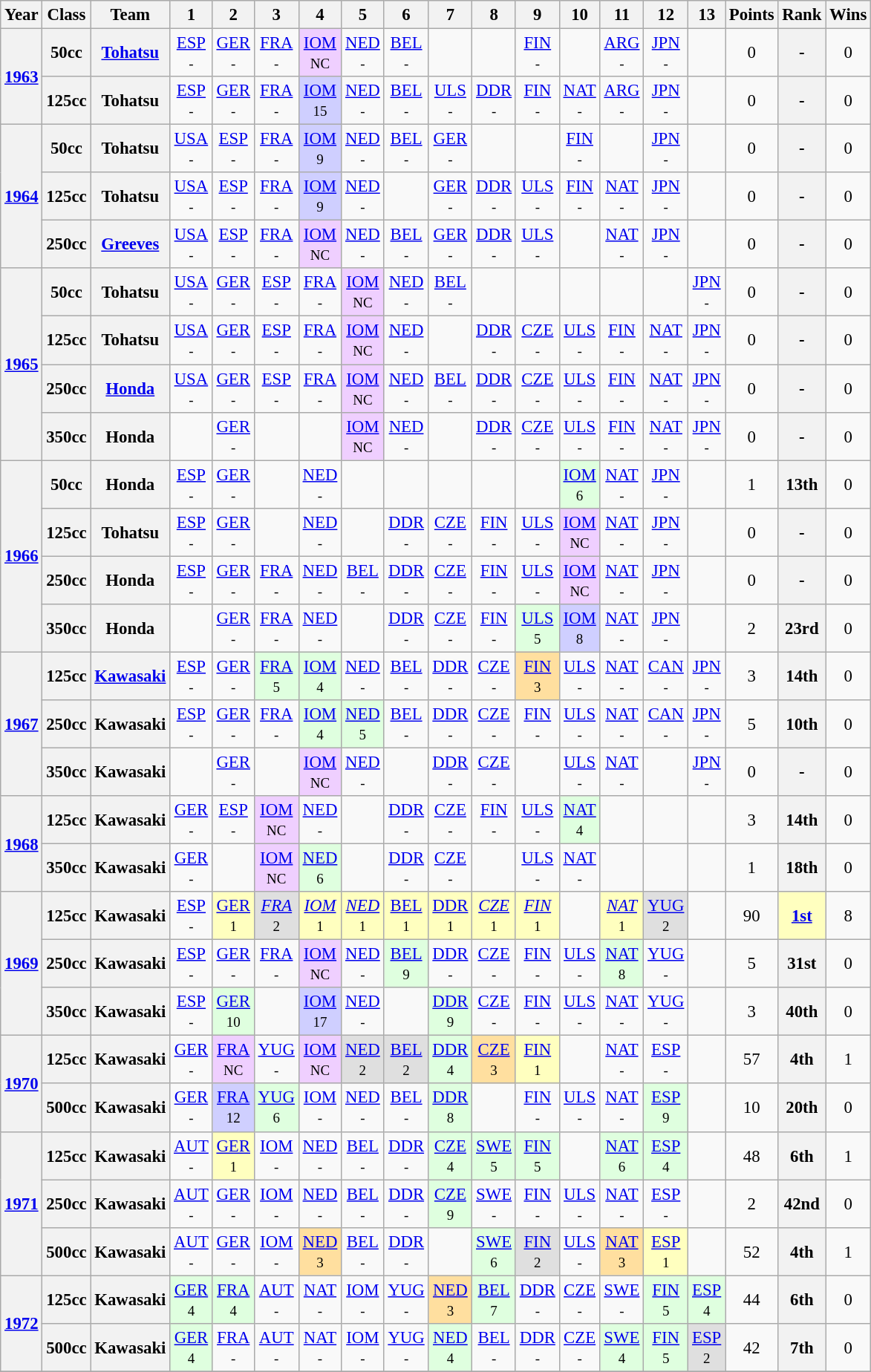<table class="wikitable" style="text-align:center; font-size:95%">
<tr>
<th>Year</th>
<th>Class</th>
<th>Team</th>
<th>1</th>
<th>2</th>
<th>3</th>
<th>4</th>
<th>5</th>
<th>6</th>
<th>7</th>
<th>8</th>
<th>9</th>
<th>10</th>
<th>11</th>
<th>12</th>
<th>13</th>
<th>Points</th>
<th>Rank</th>
<th>Wins</th>
</tr>
<tr>
<th rowspan=2><a href='#'>1963</a></th>
<th>50cc</th>
<th><a href='#'>Tohatsu</a></th>
<td><a href='#'>ESP</a><br><small>-</small></td>
<td><a href='#'>GER</a><br><small>-</small></td>
<td><a href='#'>FRA</a><br><small>-</small></td>
<td style="background:#EFCFFF;"><a href='#'>IOM</a><br><small>NC</small></td>
<td><a href='#'>NED</a><br><small>-</small></td>
<td><a href='#'>BEL</a><br><small>-</small></td>
<td></td>
<td></td>
<td><a href='#'>FIN</a><br><small>-</small></td>
<td></td>
<td><a href='#'>ARG</a><br><small>-</small></td>
<td><a href='#'>JPN</a><br><small>-</small></td>
<td></td>
<td>0</td>
<th>-</th>
<td>0</td>
</tr>
<tr>
<th>125cc</th>
<th>Tohatsu</th>
<td><a href='#'>ESP</a><br><small>-</small></td>
<td><a href='#'>GER</a><br><small>-</small></td>
<td><a href='#'>FRA</a><br><small>-</small></td>
<td style="background:#CFCFFF;"><a href='#'>IOM</a><br><small>15</small></td>
<td><a href='#'>NED</a><br><small>-</small></td>
<td><a href='#'>BEL</a><br><small>-</small></td>
<td><a href='#'>ULS</a><br><small>-</small></td>
<td><a href='#'>DDR</a><br><small>-</small></td>
<td><a href='#'>FIN</a><br><small>-</small></td>
<td><a href='#'>NAT</a><br><small>-</small></td>
<td><a href='#'>ARG</a><br><small>-</small></td>
<td><a href='#'>JPN</a><br><small>-</small></td>
<td></td>
<td>0</td>
<th>-</th>
<td>0</td>
</tr>
<tr>
<th rowspan=3><a href='#'>1964</a></th>
<th>50cc</th>
<th>Tohatsu</th>
<td><a href='#'>USA</a><br><small>-</small></td>
<td><a href='#'>ESP</a><br><small>-</small></td>
<td><a href='#'>FRA</a><br><small>-</small></td>
<td style="background:#CFCFFF;"><a href='#'>IOM</a><br><small>9</small></td>
<td><a href='#'>NED</a><br><small>-</small></td>
<td><a href='#'>BEL</a><br><small>-</small></td>
<td><a href='#'>GER</a><br><small>-</small></td>
<td></td>
<td></td>
<td><a href='#'>FIN</a><br><small>-</small></td>
<td></td>
<td><a href='#'>JPN</a><br><small>-</small></td>
<td></td>
<td>0</td>
<th>-</th>
<td>0</td>
</tr>
<tr>
<th>125cc</th>
<th>Tohatsu</th>
<td><a href='#'>USA</a><br><small>-</small></td>
<td><a href='#'>ESP</a><br><small>-</small></td>
<td><a href='#'>FRA</a><br><small>-</small></td>
<td style="background:#CFCFFF;"><a href='#'>IOM</a><br><small>9</small></td>
<td><a href='#'>NED</a><br><small>-</small></td>
<td></td>
<td><a href='#'>GER</a><br><small>-</small></td>
<td><a href='#'>DDR</a><br><small>-</small></td>
<td><a href='#'>ULS</a><br><small>-</small></td>
<td><a href='#'>FIN</a><br><small>-</small></td>
<td><a href='#'>NAT</a><br><small>-</small></td>
<td><a href='#'>JPN</a><br><small>-</small></td>
<td></td>
<td>0</td>
<th>-</th>
<td>0</td>
</tr>
<tr>
<th>250cc</th>
<th><a href='#'>Greeves</a></th>
<td><a href='#'>USA</a><br><small>-</small></td>
<td><a href='#'>ESP</a><br><small>-</small></td>
<td><a href='#'>FRA</a><br><small>-</small></td>
<td style="background:#EFCFFF;"><a href='#'>IOM</a><br><small>NC</small></td>
<td><a href='#'>NED</a><br><small>-</small></td>
<td><a href='#'>BEL</a><br><small>-</small></td>
<td><a href='#'>GER</a><br><small>-</small></td>
<td><a href='#'>DDR</a><br><small>-</small></td>
<td><a href='#'>ULS</a><br><small>-</small></td>
<td></td>
<td><a href='#'>NAT</a><br><small>-</small></td>
<td><a href='#'>JPN</a><br><small>-</small></td>
<td></td>
<td>0</td>
<th>-</th>
<td>0</td>
</tr>
<tr>
<th rowspan=4><a href='#'>1965</a></th>
<th>50cc</th>
<th>Tohatsu</th>
<td><a href='#'>USA</a><br><small>-</small></td>
<td><a href='#'>GER</a><br><small>-</small></td>
<td><a href='#'>ESP</a><br><small>-</small></td>
<td><a href='#'>FRA</a><br><small>-</small></td>
<td style="background:#EFCFFF;"><a href='#'>IOM</a><br><small>NC</small></td>
<td><a href='#'>NED</a><br><small>-</small></td>
<td><a href='#'>BEL</a><br><small>-</small></td>
<td></td>
<td></td>
<td></td>
<td></td>
<td></td>
<td><a href='#'>JPN</a><br><small>-</small></td>
<td>0</td>
<th>-</th>
<td>0</td>
</tr>
<tr>
<th>125cc</th>
<th>Tohatsu</th>
<td><a href='#'>USA</a><br><small>-</small></td>
<td><a href='#'>GER</a><br><small>-</small></td>
<td><a href='#'>ESP</a><br><small>-</small></td>
<td><a href='#'>FRA</a><br><small>-</small></td>
<td style="background:#EFCFFF;"><a href='#'>IOM</a><br><small>NC</small></td>
<td><a href='#'>NED</a><br><small>-</small></td>
<td></td>
<td><a href='#'>DDR</a><br><small>-</small></td>
<td><a href='#'>CZE</a><br><small>-</small></td>
<td><a href='#'>ULS</a><br><small>-</small></td>
<td><a href='#'>FIN</a><br><small>-</small></td>
<td><a href='#'>NAT</a><br><small>-</small></td>
<td><a href='#'>JPN</a><br><small>-</small></td>
<td>0</td>
<th>-</th>
<td>0</td>
</tr>
<tr>
<th>250cc</th>
<th><a href='#'>Honda</a></th>
<td><a href='#'>USA</a><br><small>-</small></td>
<td><a href='#'>GER</a><br><small>-</small></td>
<td><a href='#'>ESP</a><br><small>-</small></td>
<td><a href='#'>FRA</a><br><small>-</small></td>
<td style="background:#EFCFFF;"><a href='#'>IOM</a><br><small>NC</small></td>
<td><a href='#'>NED</a><br><small>-</small></td>
<td><a href='#'>BEL</a><br><small>-</small></td>
<td><a href='#'>DDR</a><br><small>-</small></td>
<td><a href='#'>CZE</a><br><small>-</small></td>
<td><a href='#'>ULS</a><br><small>-</small></td>
<td><a href='#'>FIN</a><br><small>-</small></td>
<td><a href='#'>NAT</a><br><small>-</small></td>
<td><a href='#'>JPN</a><br><small>-</small></td>
<td>0</td>
<th>-</th>
<td>0</td>
</tr>
<tr>
<th>350cc</th>
<th>Honda</th>
<td></td>
<td><a href='#'>GER</a><br><small>-</small></td>
<td></td>
<td></td>
<td style="background:#EFCFFF;"><a href='#'>IOM</a><br><small>NC</small></td>
<td><a href='#'>NED</a><br><small>-</small></td>
<td></td>
<td><a href='#'>DDR</a><br><small>-</small></td>
<td><a href='#'>CZE</a><br><small>-</small></td>
<td><a href='#'>ULS</a><br><small>-</small></td>
<td><a href='#'>FIN</a><br><small>-</small></td>
<td><a href='#'>NAT</a><br><small>-</small></td>
<td><a href='#'>JPN</a><br><small>-</small></td>
<td>0</td>
<th>-</th>
<td>0</td>
</tr>
<tr>
<th rowspan=4><a href='#'>1966</a></th>
<th>50cc</th>
<th>Honda</th>
<td><a href='#'>ESP</a><br><small>-</small></td>
<td><a href='#'>GER</a><br><small>-</small></td>
<td></td>
<td><a href='#'>NED</a><br><small>-</small></td>
<td></td>
<td></td>
<td></td>
<td></td>
<td></td>
<td style="background:#DFFFDF;"><a href='#'>IOM</a><br><small>6</small></td>
<td><a href='#'>NAT</a><br><small>-</small></td>
<td><a href='#'>JPN</a><br><small>-</small></td>
<td></td>
<td>1</td>
<th>13th</th>
<td>0</td>
</tr>
<tr>
<th>125cc</th>
<th>Tohatsu</th>
<td><a href='#'>ESP</a><br><small>-</small></td>
<td><a href='#'>GER</a><br><small>-</small></td>
<td></td>
<td><a href='#'>NED</a><br><small>-</small></td>
<td></td>
<td><a href='#'>DDR</a><br><small>-</small></td>
<td><a href='#'>CZE</a><br><small>-</small></td>
<td><a href='#'>FIN</a><br><small>-</small></td>
<td><a href='#'>ULS</a><br><small>-</small></td>
<td style="background:#EFCFFF;"><a href='#'>IOM</a><br><small>NC</small></td>
<td><a href='#'>NAT</a><br><small>-</small></td>
<td><a href='#'>JPN</a><br><small>-</small></td>
<td></td>
<td>0</td>
<th>-</th>
<td>0</td>
</tr>
<tr>
<th>250cc</th>
<th>Honda</th>
<td><a href='#'>ESP</a><br><small>-</small></td>
<td><a href='#'>GER</a><br><small>-</small></td>
<td><a href='#'>FRA</a><br><small>-</small></td>
<td><a href='#'>NED</a><br><small>-</small></td>
<td><a href='#'>BEL</a><br><small>-</small></td>
<td><a href='#'>DDR</a><br><small>-</small></td>
<td><a href='#'>CZE</a><br><small>-</small></td>
<td><a href='#'>FIN</a><br><small>-</small></td>
<td><a href='#'>ULS</a><br><small>-</small></td>
<td style="background:#EFCFFF;"><a href='#'>IOM</a><br><small>NC</small></td>
<td><a href='#'>NAT</a><br><small>-</small></td>
<td><a href='#'>JPN</a><br><small>-</small></td>
<td></td>
<td>0</td>
<th>-</th>
<td>0</td>
</tr>
<tr>
<th>350cc</th>
<th>Honda</th>
<td></td>
<td><a href='#'>GER</a><br><small>-</small></td>
<td><a href='#'>FRA</a><br><small>-</small></td>
<td><a href='#'>NED</a><br><small>-</small></td>
<td></td>
<td><a href='#'>DDR</a><br><small>-</small></td>
<td><a href='#'>CZE</a><br><small>-</small></td>
<td><a href='#'>FIN</a><br><small>-</small></td>
<td style="background:#DFFFDF;"><a href='#'>ULS</a><br><small>5</small></td>
<td style="background:#CFCFFF;"><a href='#'>IOM</a><br><small>8</small></td>
<td><a href='#'>NAT</a><br><small>-</small></td>
<td><a href='#'>JPN</a><br><small>-</small></td>
<td></td>
<td>2</td>
<th>23rd</th>
<td>0</td>
</tr>
<tr>
<th rowspan=3><a href='#'>1967</a></th>
<th>125cc</th>
<th><a href='#'>Kawasaki</a></th>
<td><a href='#'>ESP</a><br><small>-</small></td>
<td><a href='#'>GER</a><br><small>-</small></td>
<td style="background:#DFFFDF;"><a href='#'>FRA</a><br><small>5</small></td>
<td style="background:#DFFFDF;"><a href='#'>IOM</a><br><small>4</small></td>
<td><a href='#'>NED</a><br><small>-</small></td>
<td><a href='#'>BEL</a><br><small>-</small></td>
<td><a href='#'>DDR</a><br><small>-</small></td>
<td><a href='#'>CZE</a><br><small>-</small></td>
<td style="background:#FFDF9F;"><a href='#'>FIN</a><br><small>3</small></td>
<td><a href='#'>ULS</a><br><small>-</small></td>
<td><a href='#'>NAT</a><br><small>-</small></td>
<td><a href='#'>CAN</a><br><small>-</small></td>
<td><a href='#'>JPN</a><br><small>-</small></td>
<td>3</td>
<th>14th</th>
<td>0</td>
</tr>
<tr>
<th>250cc</th>
<th>Kawasaki</th>
<td><a href='#'>ESP</a><br><small>-</small></td>
<td><a href='#'>GER</a><br><small>-</small></td>
<td><a href='#'>FRA</a><br><small>-</small></td>
<td style="background:#DFFFDF;"><a href='#'>IOM</a><br><small>4</small></td>
<td style="background:#DFFFDF;"><a href='#'>NED</a><br><small>5</small></td>
<td><a href='#'>BEL</a><br><small>-</small></td>
<td><a href='#'>DDR</a><br><small>-</small></td>
<td><a href='#'>CZE</a><br><small>-</small></td>
<td><a href='#'>FIN</a><br><small>-</small></td>
<td><a href='#'>ULS</a><br><small>-</small></td>
<td><a href='#'>NAT</a><br><small>-</small></td>
<td><a href='#'>CAN</a><br><small>-</small></td>
<td><a href='#'>JPN</a><br><small>-</small></td>
<td>5</td>
<th>10th</th>
<td>0</td>
</tr>
<tr>
<th>350cc</th>
<th>Kawasaki</th>
<td></td>
<td><a href='#'>GER</a><br><small>-</small></td>
<td></td>
<td style="background:#EFCFFF;"><a href='#'>IOM</a><br><small>NC</small></td>
<td><a href='#'>NED</a><br><small>-</small></td>
<td></td>
<td><a href='#'>DDR</a><br><small>-</small></td>
<td><a href='#'>CZE</a><br><small>-</small></td>
<td></td>
<td><a href='#'>ULS</a><br><small>-</small></td>
<td><a href='#'>NAT</a><br><small>-</small></td>
<td></td>
<td><a href='#'>JPN</a><br><small>-</small></td>
<td>0</td>
<th>-</th>
<td>0</td>
</tr>
<tr>
<th rowspan=2><a href='#'>1968</a></th>
<th>125cc</th>
<th>Kawasaki</th>
<td><a href='#'>GER</a><br><small>-</small></td>
<td><a href='#'>ESP</a><br><small>-</small></td>
<td style="background:#EFCFFF;"><a href='#'>IOM</a><br><small>NC</small></td>
<td><a href='#'>NED</a><br><small>-</small></td>
<td></td>
<td><a href='#'>DDR</a><br><small>-</small></td>
<td><a href='#'>CZE</a><br><small>-</small></td>
<td><a href='#'>FIN</a><br><small>-</small></td>
<td><a href='#'>ULS</a><br><small>-</small></td>
<td style="background:#DFFFDF;"><a href='#'>NAT</a><br><small>4</small></td>
<td></td>
<td></td>
<td></td>
<td>3</td>
<th>14th</th>
<td>0</td>
</tr>
<tr>
<th>350cc</th>
<th>Kawasaki</th>
<td><a href='#'>GER</a><br><small>-</small></td>
<td></td>
<td style="background:#EFCFFF;"><a href='#'>IOM</a><br><small>NC</small></td>
<td style="background:#DFFFDF;"><a href='#'>NED</a><br><small>6</small></td>
<td></td>
<td><a href='#'>DDR</a><br><small>-</small></td>
<td><a href='#'>CZE</a><br><small>-</small></td>
<td></td>
<td><a href='#'>ULS</a><br><small>-</small></td>
<td><a href='#'>NAT</a><br><small>-</small></td>
<td></td>
<td></td>
<td></td>
<td>1</td>
<th>18th</th>
<td>0</td>
</tr>
<tr>
<th rowspan=3><a href='#'>1969</a></th>
<th>125cc</th>
<th>Kawasaki</th>
<td><a href='#'>ESP</a><br><small>-</small></td>
<td style="background:#FFFFBF;"><a href='#'>GER</a><br><small>1</small></td>
<td style="background:#DFDFDF;"><em><a href='#'>FRA</a></em><br><small>2</small></td>
<td style="background:#FFFFBF;"><em><a href='#'>IOM</a></em><br><small>1</small></td>
<td style="background:#FFFFBF;"><em><a href='#'>NED</a></em><br><small>1</small></td>
<td style="background:#FFFFBF;"><a href='#'>BEL</a><br><small>1</small></td>
<td style="background:#FFFFBF;"><a href='#'>DDR</a><br><small>1</small></td>
<td style="background:#FFFFBF;"><em><a href='#'>CZE</a></em><br><small>1</small></td>
<td style="background:#FFFFBF;"><em><a href='#'>FIN</a></em><br><small>1</small></td>
<td></td>
<td style="background:#FFFFBF;"><em><a href='#'>NAT</a></em><br><small>1</small></td>
<td style="background:#DFDFDF;"><a href='#'>YUG</a><br><small>2</small></td>
<td></td>
<td>90</td>
<td style="background:#FFFFBF;"><strong><a href='#'>1st</a></strong></td>
<td>8</td>
</tr>
<tr>
<th>250cc</th>
<th>Kawasaki</th>
<td><a href='#'>ESP</a><br><small>-</small></td>
<td><a href='#'>GER</a><br><small>-</small></td>
<td><a href='#'>FRA</a><br><small>-</small></td>
<td style="background:#EFCFFF;"><a href='#'>IOM</a><br><small>NC</small></td>
<td><a href='#'>NED</a><br><small>-</small></td>
<td style="background:#DFFFDF;"><a href='#'>BEL</a><br><small>9</small></td>
<td><a href='#'>DDR</a><br><small>-</small></td>
<td><a href='#'>CZE</a><br><small>-</small></td>
<td><a href='#'>FIN</a><br><small>-</small></td>
<td><a href='#'>ULS</a><br><small>-</small></td>
<td style="background:#DFFFDF;"><a href='#'>NAT</a><br><small>8</small></td>
<td><a href='#'>YUG</a><br><small>-</small></td>
<td></td>
<td>5</td>
<th>31st</th>
<td>0</td>
</tr>
<tr>
<th>350cc</th>
<th>Kawasaki</th>
<td><a href='#'>ESP</a><br><small>-</small></td>
<td style="background:#DFFFDF;"><a href='#'>GER</a><br><small>10</small></td>
<td></td>
<td style="background:#CFCFFF;"><a href='#'>IOM</a><br><small>17</small></td>
<td><a href='#'>NED</a><br><small>-</small></td>
<td></td>
<td style="background:#DFFFDF;"><a href='#'>DDR</a><br><small>9</small></td>
<td><a href='#'>CZE</a><br><small>-</small></td>
<td><a href='#'>FIN</a><br><small>-</small></td>
<td><a href='#'>ULS</a><br><small>-</small></td>
<td><a href='#'>NAT</a><br><small>-</small></td>
<td><a href='#'>YUG</a><br><small>-</small></td>
<td></td>
<td>3</td>
<th>40th</th>
<td>0</td>
</tr>
<tr>
<th rowspan=2><a href='#'>1970</a></th>
<th>125cc</th>
<th>Kawasaki</th>
<td><a href='#'>GER</a><br><small>-</small></td>
<td style="background:#EFCFFF;"><a href='#'>FRA</a><br><small>NC</small></td>
<td><a href='#'>YUG</a><br><small>-</small></td>
<td style="background:#EFCFFF;"><a href='#'>IOM</a><br><small>NC</small></td>
<td style="background:#DFDFDF;"><a href='#'>NED</a><br><small>2</small></td>
<td style="background:#DFDFDF;"><a href='#'>BEL</a><br><small>2</small></td>
<td style="background:#DFFFDF;"><a href='#'>DDR</a><br><small>4</small></td>
<td style="background:#FFDF9F;"><a href='#'>CZE</a><br><small>3</small></td>
<td style="background:#FFFFBF;"><a href='#'>FIN</a><br><small>1</small></td>
<td></td>
<td><a href='#'>NAT</a><br><small>-</small></td>
<td><a href='#'>ESP</a><br><small>-</small></td>
<td></td>
<td>57</td>
<th>4th</th>
<td>1</td>
</tr>
<tr>
<th>500cc</th>
<th>Kawasaki</th>
<td><a href='#'>GER</a><br><small>-</small></td>
<td style="background:#CFCFFF;"><a href='#'>FRA</a><br><small>12</small></td>
<td style="background:#DFFFDF;"><a href='#'>YUG</a><br><small>6</small></td>
<td><a href='#'>IOM</a><br><small>-</small></td>
<td><a href='#'>NED</a><br><small>-</small></td>
<td><a href='#'>BEL</a><br><small>-</small></td>
<td style="background:#DFFFDF;"><a href='#'>DDR</a><br><small>8</small></td>
<td></td>
<td><a href='#'>FIN</a><br><small>-</small></td>
<td><a href='#'>ULS</a><br><small>-</small></td>
<td><a href='#'>NAT</a><br><small>-</small></td>
<td style="background:#DFFFDF;"><a href='#'>ESP</a><br><small>9</small></td>
<td></td>
<td>10</td>
<th>20th</th>
<td>0</td>
</tr>
<tr>
<th rowspan=3><a href='#'>1971</a></th>
<th>125cc</th>
<th>Kawasaki</th>
<td><a href='#'>AUT</a><br><small>-</small></td>
<td style="background:#FFFFBF;"><a href='#'>GER</a><br><small>1</small></td>
<td><a href='#'>IOM</a><br><small>-</small></td>
<td><a href='#'>NED</a><br><small>-</small></td>
<td><a href='#'>BEL</a><br><small>-</small></td>
<td><a href='#'>DDR</a><br><small>-</small></td>
<td style="background:#DFFFDF;"><a href='#'>CZE</a><br><small>4</small></td>
<td style="background:#DFFFDF;"><a href='#'>SWE</a><br><small>5</small></td>
<td style="background:#DFFFDF;"><a href='#'>FIN</a><br><small>5</small></td>
<td></td>
<td style="background:#DFFFDF;"><a href='#'>NAT</a><br><small>6</small></td>
<td style="background:#DFFFDF;"><a href='#'>ESP</a><br><small>4</small></td>
<td></td>
<td>48</td>
<th>6th</th>
<td>1</td>
</tr>
<tr>
<th>250cc</th>
<th>Kawasaki</th>
<td><a href='#'>AUT</a><br><small>-</small></td>
<td><a href='#'>GER</a><br><small>-</small></td>
<td><a href='#'>IOM</a><br><small>-</small></td>
<td><a href='#'>NED</a><br><small>-</small></td>
<td><a href='#'>BEL</a><br><small>-</small></td>
<td><a href='#'>DDR</a><br><small>-</small></td>
<td style="background:#DFFFDF;"><a href='#'>CZE</a><br><small>9</small></td>
<td><a href='#'>SWE</a><br><small>-</small></td>
<td><a href='#'>FIN</a><br><small>-</small></td>
<td><a href='#'>ULS</a><br><small>-</small></td>
<td><a href='#'>NAT</a><br><small>-</small></td>
<td><a href='#'>ESP</a><br><small>-</small></td>
<td></td>
<td>2</td>
<th>42nd</th>
<td>0</td>
</tr>
<tr>
<th>500cc</th>
<th>Kawasaki</th>
<td><a href='#'>AUT</a><br><small>-</small></td>
<td><a href='#'>GER</a><br><small>-</small></td>
<td><a href='#'>IOM</a><br><small>-</small></td>
<td style="background:#FFDF9F;"><a href='#'>NED</a><br><small>3</small></td>
<td><a href='#'>BEL</a><br><small>-</small></td>
<td><a href='#'>DDR</a><br><small>-</small></td>
<td></td>
<td style="background:#DFFFDF;"><a href='#'>SWE</a><br><small>6</small></td>
<td style="background:#DFDFDF;"><a href='#'>FIN</a><br><small>2</small></td>
<td><a href='#'>ULS</a><br><small>-</small></td>
<td style="background:#FFDF9F;"><a href='#'>NAT</a><br><small>3</small></td>
<td style="background:#FFFFBF;"><a href='#'>ESP</a><br><small>1</small></td>
<td></td>
<td>52</td>
<th>4th</th>
<td>1</td>
</tr>
<tr>
<th rowspan=2><a href='#'>1972</a></th>
<th>125cc</th>
<th>Kawasaki</th>
<td style="background:#DFFFDF;"><a href='#'>GER</a><br><small>4</small></td>
<td style="background:#DFFFDF;"><a href='#'>FRA</a><br><small>4</small></td>
<td><a href='#'>AUT</a><br><small>-</small></td>
<td><a href='#'>NAT</a><br><small>-</small></td>
<td><a href='#'>IOM</a><br><small>-</small></td>
<td><a href='#'>YUG</a><br><small>-</small></td>
<td style="background:#FFDF9F;"><a href='#'>NED</a><br><small>3</small></td>
<td style="background:#DFFFDF;"><a href='#'>BEL</a><br><small>7</small></td>
<td><a href='#'>DDR</a><br><small>-</small></td>
<td><a href='#'>CZE</a><br><small>-</small></td>
<td><a href='#'>SWE</a><br><small>-</small></td>
<td style="background:#DFFFDF;"><a href='#'>FIN</a><br><small>5</small></td>
<td style="background:#DFFFDF;"><a href='#'>ESP</a><br><small>4</small></td>
<td>44</td>
<th>6th</th>
<td>0</td>
</tr>
<tr>
<th>500cc</th>
<th>Kawasaki</th>
<td style="background:#DFFFDF;"><a href='#'>GER</a><br><small>4</small></td>
<td><a href='#'>FRA</a><br><small>-</small></td>
<td><a href='#'>AUT</a><br><small>-</small></td>
<td><a href='#'>NAT</a><br><small>-</small></td>
<td><a href='#'>IOM</a><br><small>-</small></td>
<td><a href='#'>YUG</a><br><small>-</small></td>
<td style="background:#DFFFDF;"><a href='#'>NED</a><br><small>4</small></td>
<td><a href='#'>BEL</a><br><small>-</small></td>
<td><a href='#'>DDR</a><br><small>-</small></td>
<td><a href='#'>CZE</a><br><small>-</small></td>
<td style="background:#DFFFDF;"><a href='#'>SWE</a><br><small>4</small></td>
<td style="background:#DFFFDF;"><a href='#'>FIN</a><br><small>5</small></td>
<td style="background:#DFDFDF;"><a href='#'>ESP</a><br><small>2</small></td>
<td>42</td>
<th>7th</th>
<td>0</td>
</tr>
<tr>
</tr>
</table>
